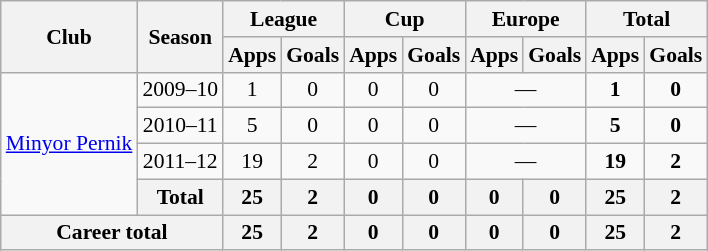<table class="wikitable" style="font-size:90%; text-align: center">
<tr>
<th rowspan=2>Club</th>
<th rowspan=2>Season</th>
<th colspan=2>League</th>
<th colspan=2>Cup</th>
<th colspan=2>Europe</th>
<th colspan=2>Total</th>
</tr>
<tr>
<th>Apps</th>
<th>Goals</th>
<th>Apps</th>
<th>Goals</th>
<th>Apps</th>
<th>Goals</th>
<th>Apps</th>
<th>Goals</th>
</tr>
<tr>
<td rowspan=4><a href='#'>Minyor Pernik</a></td>
<td>2009–10</td>
<td>1</td>
<td>0</td>
<td>0</td>
<td>0</td>
<td colspan="2">—</td>
<td><strong>1</strong></td>
<td><strong>0</strong></td>
</tr>
<tr>
<td>2010–11</td>
<td>5</td>
<td>0</td>
<td>0</td>
<td>0</td>
<td colspan="2">—</td>
<td><strong>5</strong></td>
<td><strong>0</strong></td>
</tr>
<tr>
<td>2011–12</td>
<td>19</td>
<td>2</td>
<td>0</td>
<td>0</td>
<td colspan="2">—</td>
<td><strong>19</strong></td>
<td><strong>2</strong></td>
</tr>
<tr>
<th colspan=1>Total</th>
<th>25</th>
<th>2</th>
<th>0</th>
<th>0</th>
<th>0</th>
<th>0</th>
<th>25</th>
<th>2</th>
</tr>
<tr>
<th colspan=2>Career total</th>
<th>25</th>
<th>2</th>
<th>0</th>
<th>0</th>
<th>0</th>
<th>0</th>
<th>25</th>
<th>2</th>
</tr>
</table>
